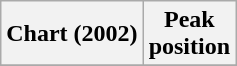<table class="wikitable">
<tr>
<th>Chart (2002)</th>
<th>Peak<br>position</th>
</tr>
<tr>
</tr>
</table>
